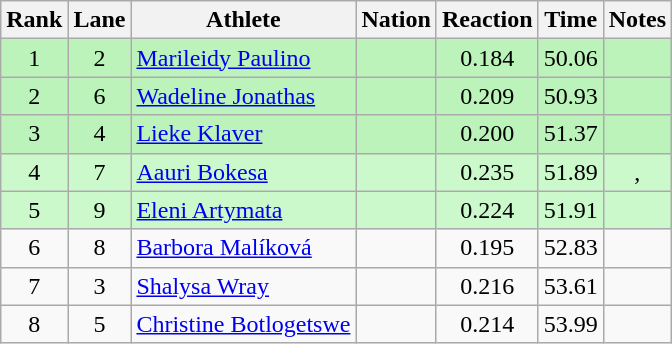<table class="wikitable sortable" style="text-align:center">
<tr>
<th>Rank</th>
<th>Lane</th>
<th>Athlete</th>
<th>Nation</th>
<th>Reaction</th>
<th>Time</th>
<th>Notes</th>
</tr>
<tr bgcolor="#bbf3bb">
<td>1</td>
<td>2</td>
<td align="left"><a href='#'>Marileidy Paulino</a></td>
<td align="left"></td>
<td>0.184</td>
<td>50.06</td>
<td></td>
</tr>
<tr bgcolor="#bbf3bb">
<td>2</td>
<td>6</td>
<td align="left"><a href='#'>Wadeline Jonathas</a></td>
<td align="left"></td>
<td>0.209</td>
<td>50.93</td>
<td></td>
</tr>
<tr bgcolor="#bbf3bb">
<td>3</td>
<td>4</td>
<td align="left"><a href='#'>Lieke Klaver</a></td>
<td align="left"></td>
<td>0.200</td>
<td>51.37</td>
<td></td>
</tr>
<tr bgcolor="ccf9cc">
<td>4</td>
<td>7</td>
<td align="left"><a href='#'>Aauri Bokesa</a></td>
<td align="left"></td>
<td>0.235</td>
<td>51.89</td>
<td>, </td>
</tr>
<tr bgcolor="ccf9cc">
<td>5</td>
<td>9</td>
<td align="left"><a href='#'>Eleni Artymata</a></td>
<td align="left"></td>
<td>0.224</td>
<td>51.91</td>
<td></td>
</tr>
<tr>
<td>6</td>
<td>8</td>
<td align="left"><a href='#'>Barbora Malíková</a></td>
<td align="left"></td>
<td>0.195</td>
<td>52.83</td>
<td></td>
</tr>
<tr>
<td>7</td>
<td>3</td>
<td align="left"><a href='#'>Shalysa Wray</a></td>
<td align="left"></td>
<td>0.216</td>
<td>53.61</td>
<td></td>
</tr>
<tr>
<td>8</td>
<td>5</td>
<td align="left"><a href='#'>Christine Botlogetswe</a></td>
<td align="left"></td>
<td>0.214</td>
<td>53.99</td>
<td></td>
</tr>
</table>
